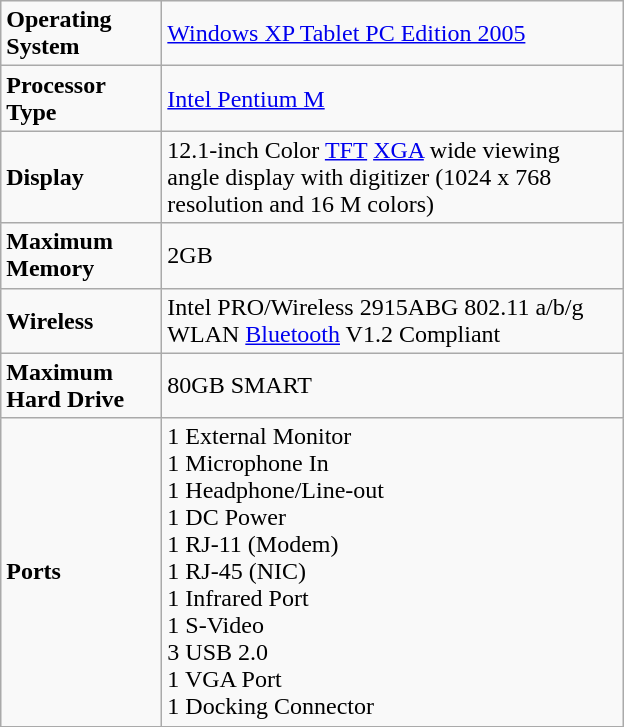<table class="wikitable">
<tr>
<td width="100pt"><strong>Operating System</strong></td>
<td width="300pt"><a href='#'>Windows XP Tablet PC Edition 2005</a></td>
</tr>
<tr>
<td><strong>Processor Type</strong></td>
<td><a href='#'>Intel Pentium M</a></td>
</tr>
<tr>
<td><strong>Display</strong></td>
<td>12.1-inch Color <a href='#'>TFT</a> <a href='#'>XGA</a> wide viewing angle display with digitizer (1024 x 768 resolution and 16 M colors)</td>
</tr>
<tr>
<td><strong>Maximum Memory</strong></td>
<td>2GB</td>
</tr>
<tr>
<td><strong>Wireless</strong></td>
<td>Intel PRO/Wireless 2915ABG 802.11 a/b/g WLAN  <a href='#'>Bluetooth</a> V1.2 Compliant</td>
</tr>
<tr>
<td><strong>Maximum Hard Drive</strong></td>
<td>80GB SMART</td>
</tr>
<tr>
<td><strong>Ports</strong></td>
<td>1 External Monitor<br>1 Microphone In<br>1 Headphone/Line-out<br>1 DC Power<br>1 RJ-11 (Modem)<br>1 RJ-45 (NIC)<br>1 Infrared Port<br>1 S-Video<br>3 USB 2.0<br>1 VGA Port<br>1 Docking Connector</td>
</tr>
</table>
